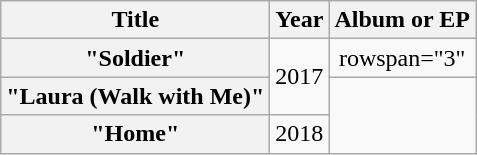<table class="wikitable plainrowheaders" style="text-align:center;">
<tr>
<th scope="col">Title</th>
<th scope="col">Year</th>
<th scope="col">Album or EP</th>
</tr>
<tr>
<th scope="row">"Soldier"</th>
<td rowspan="2">2017</td>
<td>rowspan="3" </td>
</tr>
<tr>
<th scope="row">"Laura (Walk with Me)"</th>
</tr>
<tr>
<th scope="row">"Home"</th>
<td>2018</td>
</tr>
</table>
